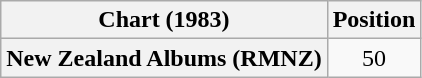<table class="wikitable plainrowheaders" style="text-align:center">
<tr>
<th scope="col">Chart (1983)</th>
<th scope="col">Position</th>
</tr>
<tr>
<th scope="row">New Zealand Albums (RMNZ)</th>
<td>50</td>
</tr>
</table>
